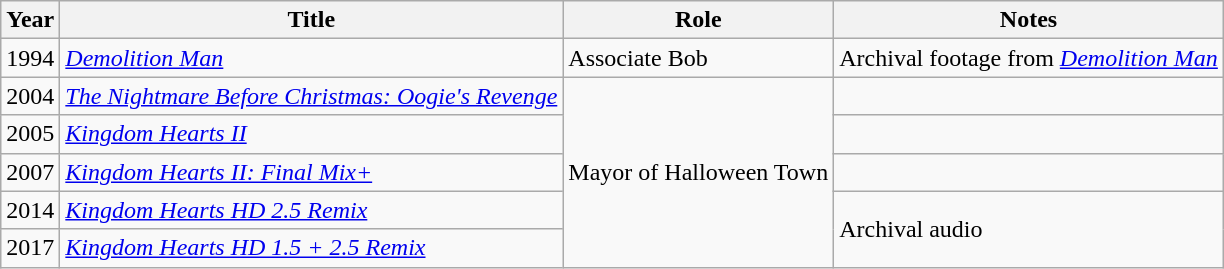<table class="wikitable sortable plainrowheaders" style="white-space:nowrap">
<tr>
<th>Year</th>
<th>Title</th>
<th>Role</th>
<th>Notes</th>
</tr>
<tr>
<td>1994</td>
<td><em><a href='#'>Demolition Man</a></em></td>
<td>Associate Bob</td>
<td>Archival footage from <em><a href='#'>Demolition Man</a></em></td>
</tr>
<tr>
<td>2004</td>
<td><em><a href='#'>The Nightmare Before Christmas: Oogie's Revenge</a></em></td>
<td rowspan=5>Mayor of Halloween Town</td>
<td></td>
</tr>
<tr>
<td>2005</td>
<td><em><a href='#'>Kingdom Hearts II</a></em></td>
<td></td>
</tr>
<tr>
<td>2007</td>
<td><em><a href='#'>Kingdom Hearts II: Final Mix+</a></em></td>
<td></td>
</tr>
<tr>
<td>2014</td>
<td><em><a href='#'>Kingdom Hearts HD 2.5 Remix</a></em></td>
<td rowspan=2>Archival audio</td>
</tr>
<tr>
<td>2017</td>
<td><em><a href='#'>Kingdom Hearts HD 1.5 + 2.5 Remix</a></em></td>
</tr>
</table>
